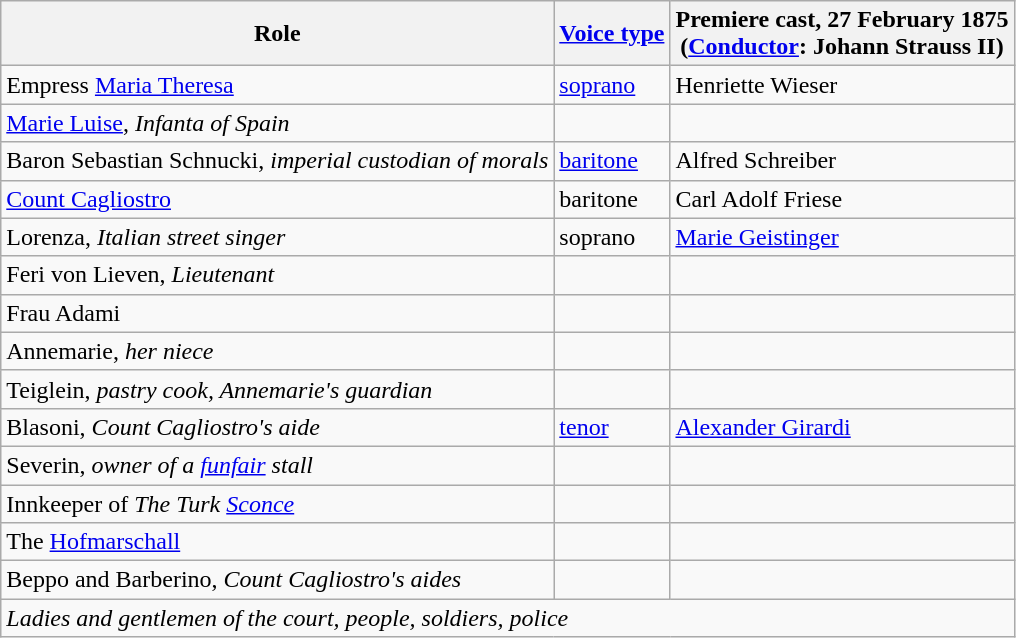<table class="wikitable">
<tr>
<th>Role</th>
<th><a href='#'>Voice type</a></th>
<th>Premiere cast, 27 February 1875<br>(<a href='#'>Conductor</a>: Johann Strauss II)</th>
</tr>
<tr>
<td>Empress <a href='#'>Maria Theresa</a></td>
<td><a href='#'>soprano</a></td>
<td>Henriette Wieser</td>
</tr>
<tr>
<td><a href='#'>Marie Luise</a>, <em>Infanta of Spain</em></td>
<td> </td>
<td> </td>
</tr>
<tr>
<td>Baron Sebastian Schnucki, <em>imperial custodian of morals</em></td>
<td><a href='#'>baritone</a></td>
<td>Alfred Schreiber</td>
</tr>
<tr>
<td><a href='#'>Count Cagliostro</a></td>
<td>baritone</td>
<td>Carl Adolf Friese</td>
</tr>
<tr>
<td>Lorenza, <em>Italian street singer</em></td>
<td>soprano</td>
<td><a href='#'>Marie Geistinger</a></td>
</tr>
<tr>
<td>Feri von Lieven, <em>Lieutenant</em></td>
<td> </td>
<td> </td>
</tr>
<tr>
<td>Frau Adami</td>
<td> </td>
<td> </td>
</tr>
<tr>
<td>Annemarie, <em>her niece</em></td>
<td> </td>
<td> </td>
</tr>
<tr>
<td>Teiglein, <em>pastry cook, Annemarie's guardian</em></td>
<td> </td>
<td> </td>
</tr>
<tr>
<td>Blasoni, <em>Count Cagliostro's aide</em></td>
<td><a href='#'>tenor</a></td>
<td><a href='#'>Alexander Girardi</a></td>
</tr>
<tr>
<td>Severin, <em>owner of a <a href='#'>funfair</a> stall</em></td>
<td> </td>
<td> </td>
</tr>
<tr>
<td>Innkeeper of <em>The Turk <a href='#'>Sconce</a></em></td>
<td> </td>
<td> </td>
</tr>
<tr>
<td>The <a href='#'>Hofmarschall</a></td>
<td> </td>
<td> </td>
</tr>
<tr>
<td>Beppo and Barberino, <em>Count Cagliostro's aides</em></td>
<td> </td>
<td> </td>
</tr>
<tr>
<td colspan="3"><em>Ladies and gentlemen of the court, people, soldiers, police</em></td>
</tr>
</table>
